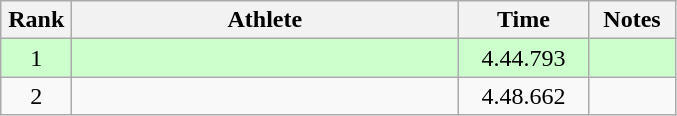<table class=wikitable style="text-align:center">
<tr>
<th width=40>Rank</th>
<th width=250>Athlete</th>
<th width=80>Time</th>
<th width=50>Notes</th>
</tr>
<tr bgcolor="ccffcc">
<td>1</td>
<td align=left></td>
<td>4.44.793</td>
<td></td>
</tr>
<tr>
<td>2</td>
<td align=left></td>
<td>4.48.662</td>
<td></td>
</tr>
</table>
